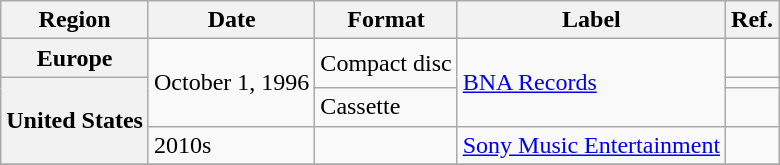<table class="wikitable plainrowheaders">
<tr>
<th scope="col">Region</th>
<th scope="col">Date</th>
<th scope="col">Format</th>
<th scope="col">Label</th>
<th scope="col">Ref.</th>
</tr>
<tr>
<th scope="row">Europe</th>
<td rowspan="3">October 1, 1996</td>
<td rowspan="2">Compact disc</td>
<td rowspan="3"><a href='#'>BNA Records</a></td>
<td></td>
</tr>
<tr>
<th scope="row" rowspan="3">United States</th>
<td></td>
</tr>
<tr>
<td>Cassette</td>
<td></td>
</tr>
<tr>
<td>2010s</td>
<td></td>
<td><a href='#'>Sony Music Entertainment</a></td>
<td></td>
</tr>
<tr>
</tr>
</table>
